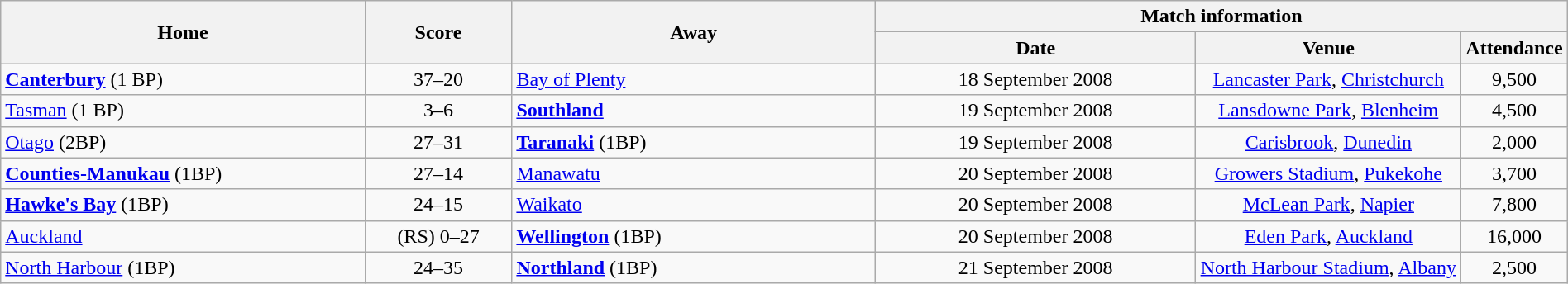<table class="wikitable" style="text-align:center" width=100%>
<tr>
<th rowspan=2 width=25%>Home</th>
<th rowspan=2 width=10%>Score</th>
<th rowspan=2 width=25%>Away</th>
<th colspan=6>Match information</th>
</tr>
<tr>
<th width=22%>Date</th>
<th width=22%>Venue</th>
<th width=22%>Attendance</th>
</tr>
<tr>
<td style="text-align:left"><strong><a href='#'>Canterbury</a></strong> (1 BP)</td>
<td>37–20</td>
<td style="text-align:left"><a href='#'>Bay of Plenty</a></td>
<td>18 September 2008</td>
<td><a href='#'>Lancaster Park</a>, <a href='#'>Christchurch</a></td>
<td>9,500</td>
</tr>
<tr>
<td style="text-align:left"><a href='#'>Tasman</a> (1 BP)</td>
<td>3–6</td>
<td style="text-align:left"><strong><a href='#'>Southland</a></strong></td>
<td>19 September 2008</td>
<td><a href='#'>Lansdowne Park</a>, <a href='#'>Blenheim</a></td>
<td>4,500</td>
</tr>
<tr>
<td style="text-align:left"><a href='#'>Otago</a> (2BP)</td>
<td>27–31</td>
<td style="text-align:left"><strong><a href='#'>Taranaki</a></strong> (1BP)</td>
<td>19 September 2008</td>
<td><a href='#'>Carisbrook</a>, <a href='#'>Dunedin</a></td>
<td>2,000</td>
</tr>
<tr>
<td style="text-align:left"><strong><a href='#'>Counties-Manukau</a></strong> (1BP)</td>
<td>27–14</td>
<td style="text-align:left"><a href='#'>Manawatu</a></td>
<td>20 September 2008</td>
<td><a href='#'>Growers Stadium</a>, <a href='#'>Pukekohe</a></td>
<td>3,700</td>
</tr>
<tr>
<td style="text-align:left"><strong><a href='#'>Hawke's Bay</a></strong> (1BP)</td>
<td>24–15</td>
<td style="text-align:left"><a href='#'>Waikato</a></td>
<td>20 September 2008</td>
<td><a href='#'>McLean Park</a>, <a href='#'>Napier</a></td>
<td>7,800</td>
</tr>
<tr>
<td style="text-align:left"><a href='#'>Auckland</a></td>
<td>(RS) 0–27</td>
<td style="text-align:left"><strong><a href='#'>Wellington</a></strong> (1BP)</td>
<td>20 September 2008</td>
<td><a href='#'>Eden Park</a>, <a href='#'>Auckland</a></td>
<td>16,000</td>
</tr>
<tr>
<td style="text-align:left"><a href='#'>North Harbour</a> (1BP)</td>
<td>24–35</td>
<td style="text-align:left"><strong><a href='#'>Northland</a></strong> (1BP)</td>
<td>21 September 2008</td>
<td><a href='#'>North Harbour Stadium</a>, <a href='#'>Albany</a></td>
<td>2,500</td>
</tr>
</table>
